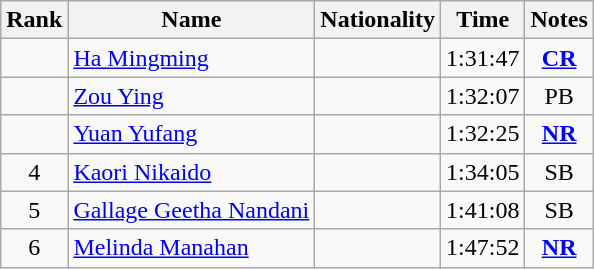<table class="wikitable sortable" style="text-align:center">
<tr>
<th>Rank</th>
<th>Name</th>
<th>Nationality</th>
<th>Time</th>
<th>Notes</th>
</tr>
<tr>
<td></td>
<td align=left><a href='#'>Ha Mingming</a></td>
<td align=left></td>
<td>1:31:47</td>
<td><strong><a href='#'>CR</a></strong></td>
</tr>
<tr>
<td></td>
<td align=left><a href='#'>Zou Ying</a></td>
<td align=left></td>
<td>1:32:07</td>
<td>PB</td>
</tr>
<tr>
<td></td>
<td align=left><a href='#'>Yuan Yufang</a></td>
<td align=left></td>
<td>1:32:25</td>
<td><strong><a href='#'>NR</a></strong></td>
</tr>
<tr>
<td>4</td>
<td align=left><a href='#'>Kaori Nikaido</a></td>
<td align=left></td>
<td>1:34:05</td>
<td>SB</td>
</tr>
<tr>
<td>5</td>
<td align=left><a href='#'>Gallage Geetha Nandani</a></td>
<td align=left></td>
<td>1:41:08</td>
<td>SB</td>
</tr>
<tr>
<td>6</td>
<td align=left><a href='#'>Melinda Manahan</a></td>
<td align=left></td>
<td>1:47:52</td>
<td><strong><a href='#'>NR</a></strong></td>
</tr>
</table>
